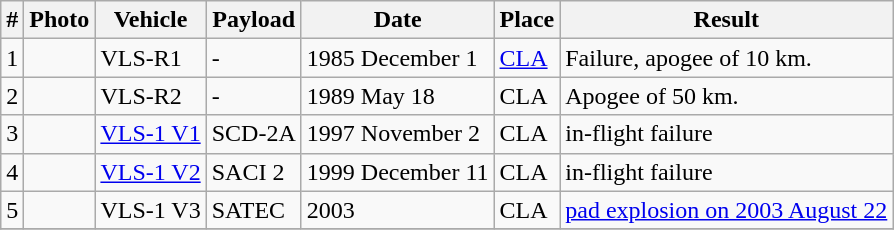<table class="wikitable">
<tr>
<th>#</th>
<th>Photo</th>
<th>Vehicle</th>
<th>Payload</th>
<th>Date</th>
<th>Place</th>
<th>Result</th>
</tr>
<tr>
<td>1</td>
<td></td>
<td>VLS-R1</td>
<td>-</td>
<td>1985 December 1</td>
<td><a href='#'>CLA</a></td>
<td>Failure, apogee of 10 km.</td>
</tr>
<tr>
<td>2</td>
<td></td>
<td>VLS-R2</td>
<td>-</td>
<td>1989 May 18</td>
<td>CLA</td>
<td>Apogee of 50 km.</td>
</tr>
<tr>
<td>3</td>
<td></td>
<td><a href='#'>VLS-1 V1</a></td>
<td>SCD-2A</td>
<td>1997 November 2</td>
<td>CLA</td>
<td>in-flight failure</td>
</tr>
<tr>
<td>4</td>
<td></td>
<td><a href='#'>VLS-1 V2</a></td>
<td>SACI 2</td>
<td>1999 December 11</td>
<td>CLA</td>
<td>in-flight failure</td>
</tr>
<tr>
<td>5</td>
<td></td>
<td>VLS-1 V3</td>
<td>SATEC</td>
<td>2003</td>
<td>CLA</td>
<td><a href='#'>pad explosion on 2003 August 22</a></td>
</tr>
<tr>
</tr>
</table>
